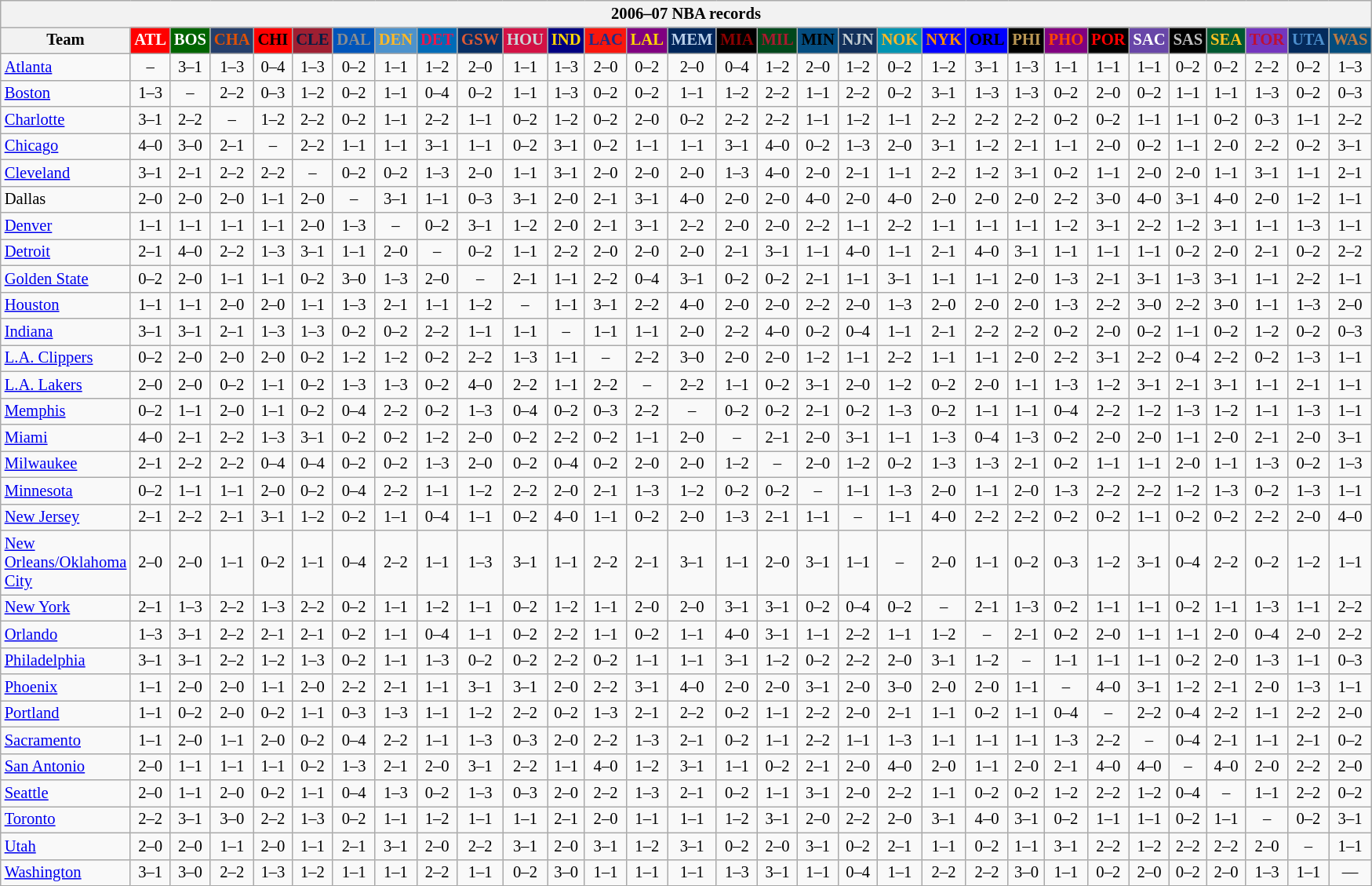<table class="wikitable" style="font-size:86%; text-align:center;">
<tr>
<th colspan=31>2006–07 NBA records</th>
</tr>
<tr>
<th width=100>Team</th>
<th style="background:#FF0000;color:#FFFFFF;width=35">ATL</th>
<th style="background:#006400;color:#FFFFFF;width=35">BOS</th>
<th style="background:#253E6A;color:#DF5106;width=35">CHA</th>
<th style="background:#FF0000;color:#000000;width=35">CHI</th>
<th style="background:#9F1F32;color:#001D43;width=35">CLE</th>
<th style="background:#0055BA;color:#898D8F;width=35">DAL</th>
<th style="background:#4C92CC;color:#FDB827;width=35">DEN</th>
<th style="background:#006BB7;color:#ED164B;width=35">DET</th>
<th style="background:#072E63;color:#DC5A34;width=35">GSW</th>
<th style="background:#D31145;color:#CBD4D8;width=35">HOU</th>
<th style="background:#000080;color:#FFD700;width=35">IND</th>
<th style="background:#F9160D;color:#1A2E8B;width=35">LAC</th>
<th style="background:#800080;color:#FFD700;width=35">LAL</th>
<th style="background:#00265B;color:#BAD1EB;width=35">MEM</th>
<th style="background:#000000;color:#8B0000;width=35">MIA</th>
<th style="background:#00471B;color:#AC1A2F;width=35">MIL</th>
<th style="background:#044D80;color:#000000;width=35">MIN</th>
<th style="background:#12305B;color:#C4CED4;width=35">NJN</th>
<th style="background:#0093B1;color:#FDB827;width=35">NOK</th>
<th style="background:#0000FF;color:#FF8C00;width=35">NYK</th>
<th style="background:#0000FF;color:#000000;width=35">ORL</th>
<th style="background:#000000;color:#BB9754;width=35">PHI</th>
<th style="background:#800080;color:#FF4500;width=35">PHO</th>
<th style="background:#000000;color:#FF0000;width=35">POR</th>
<th style="background:#6846A8;color:#FFFFFF;width=35">SAC</th>
<th style="background:#000000;color:#C0C0C0;width=35">SAS</th>
<th style="background:#005831;color:#FFC322;width=35">SEA</th>
<th style="background:#7436BF;color:#BE0F34;width=35">TOR</th>
<th style="background:#042A5C;color:#4C8ECC;width=35">UTA</th>
<th style="background:#044D7D;color:#BC7A44;width=35">WAS</th>
</tr>
<tr>
<td style="text-align:left;"><a href='#'>Atlanta</a></td>
<td>–</td>
<td>3–1</td>
<td>1–3</td>
<td>0–4</td>
<td>1–3</td>
<td>0–2</td>
<td>1–1</td>
<td>1–2</td>
<td>2–0</td>
<td>1–1</td>
<td>1–3</td>
<td>2–0</td>
<td>0–2</td>
<td>2–0</td>
<td>0–4</td>
<td>1–2</td>
<td>2–0</td>
<td>1–2</td>
<td>0–2</td>
<td>1–2</td>
<td>3–1</td>
<td>1–3</td>
<td>1–1</td>
<td>1–1</td>
<td>1–1</td>
<td>0–2</td>
<td>0–2</td>
<td>2–2</td>
<td>0–2</td>
<td>1–3</td>
</tr>
<tr>
<td style="text-align:left;"><a href='#'>Boston</a></td>
<td>1–3</td>
<td>–</td>
<td>2–2</td>
<td>0–3</td>
<td>1–2</td>
<td>0–2</td>
<td>1–1</td>
<td>0–4</td>
<td>0–2</td>
<td>1–1</td>
<td>1–3</td>
<td>0–2</td>
<td>0–2</td>
<td>1–1</td>
<td>1–2</td>
<td>2–2</td>
<td>1–1</td>
<td>2–2</td>
<td>0–2</td>
<td>3–1</td>
<td>1–3</td>
<td>1–3</td>
<td>0–2</td>
<td>2–0</td>
<td>0–2</td>
<td>1–1</td>
<td>1–1</td>
<td>1–3</td>
<td>0–2</td>
<td>0–3</td>
</tr>
<tr>
<td style="text-align:left;"><a href='#'>Charlotte</a></td>
<td>3–1</td>
<td>2–2</td>
<td>–</td>
<td>1–2</td>
<td>2–2</td>
<td>0–2</td>
<td>1–1</td>
<td>2–2</td>
<td>1–1</td>
<td>0–2</td>
<td>1–2</td>
<td>0–2</td>
<td>2–0</td>
<td>0–2</td>
<td>2–2</td>
<td>2–2</td>
<td>1–1</td>
<td>1–2</td>
<td>1–1</td>
<td>2–2</td>
<td>2–2</td>
<td>2–2</td>
<td>0–2</td>
<td>0–2</td>
<td>1–1</td>
<td>1–1</td>
<td>0–2</td>
<td>0–3</td>
<td>1–1</td>
<td>2–2</td>
</tr>
<tr>
<td style="text-align:left;"><a href='#'>Chicago</a></td>
<td>4–0</td>
<td>3–0</td>
<td>2–1</td>
<td>–</td>
<td>2–2</td>
<td>1–1</td>
<td>1–1</td>
<td>3–1</td>
<td>1–1</td>
<td>0–2</td>
<td>3–1</td>
<td>0–2</td>
<td>1–1</td>
<td>1–1</td>
<td>3–1</td>
<td>4–0</td>
<td>0–2</td>
<td>1–3</td>
<td>2–0</td>
<td>3–1</td>
<td>1–2</td>
<td>2–1</td>
<td>1–1</td>
<td>2–0</td>
<td>0–2</td>
<td>1–1</td>
<td>2–0</td>
<td>2–2</td>
<td>0–2</td>
<td>3–1</td>
</tr>
<tr>
<td style="text-align:left;"><a href='#'>Cleveland</a></td>
<td>3–1</td>
<td>2–1</td>
<td>2–2</td>
<td>2–2</td>
<td>–</td>
<td>0–2</td>
<td>0–2</td>
<td>1–3</td>
<td>2–0</td>
<td>1–1</td>
<td>3–1</td>
<td>2–0</td>
<td>2–0</td>
<td>2–0</td>
<td>1–3</td>
<td>4–0</td>
<td>2–0</td>
<td>2–1</td>
<td>1–1</td>
<td>2–2</td>
<td>1–2</td>
<td>3–1</td>
<td>0–2</td>
<td>1–1</td>
<td>2–0</td>
<td>2–0</td>
<td>1–1</td>
<td>3–1</td>
<td>1–1</td>
<td>2–1</td>
</tr>
<tr>
<td style="text-align:left;">Dallas</td>
<td>2–0</td>
<td>2–0</td>
<td>2–0</td>
<td>1–1</td>
<td>2–0</td>
<td>–</td>
<td>3–1</td>
<td>1–1</td>
<td>0–3</td>
<td>3–1</td>
<td>2–0</td>
<td>2–1</td>
<td>3–1</td>
<td>4–0</td>
<td>2–0</td>
<td>2–0</td>
<td>4–0</td>
<td>2–0</td>
<td>4–0</td>
<td>2–0</td>
<td>2–0</td>
<td>2–0</td>
<td>2–2</td>
<td>3–0</td>
<td>4–0</td>
<td>3–1</td>
<td>4–0</td>
<td>2–0</td>
<td>1–2</td>
<td>1–1</td>
</tr>
<tr>
<td style="text-align:left;"><a href='#'>Denver</a></td>
<td>1–1</td>
<td>1–1</td>
<td>1–1</td>
<td>1–1</td>
<td>2–0</td>
<td>1–3</td>
<td>–</td>
<td>0–2</td>
<td>3–1</td>
<td>1–2</td>
<td>2–0</td>
<td>2–1</td>
<td>3–1</td>
<td>2–2</td>
<td>2–0</td>
<td>2–0</td>
<td>2–2</td>
<td>1–1</td>
<td>2–2</td>
<td>1–1</td>
<td>1–1</td>
<td>1–1</td>
<td>1–2</td>
<td>3–1</td>
<td>2–2</td>
<td>1–2</td>
<td>3–1</td>
<td>1–1</td>
<td>1–3</td>
<td>1–1</td>
</tr>
<tr>
<td style="text-align:left;"><a href='#'>Detroit</a></td>
<td>2–1</td>
<td>4–0</td>
<td>2–2</td>
<td>1–3</td>
<td>3–1</td>
<td>1–1</td>
<td>2–0</td>
<td>–</td>
<td>0–2</td>
<td>1–1</td>
<td>2–2</td>
<td>2–0</td>
<td>2–0</td>
<td>2–0</td>
<td>2–1</td>
<td>3–1</td>
<td>1–1</td>
<td>4–0</td>
<td>1–1</td>
<td>2–1</td>
<td>4–0</td>
<td>3–1</td>
<td>1–1</td>
<td>1–1</td>
<td>1–1</td>
<td>0–2</td>
<td>2–0</td>
<td>2–1</td>
<td>0–2</td>
<td>2–2</td>
</tr>
<tr>
<td style="text-align:left;"><a href='#'>Golden State</a></td>
<td>0–2</td>
<td>2–0</td>
<td>1–1</td>
<td>1–1</td>
<td>0–2</td>
<td>3–0</td>
<td>1–3</td>
<td>2–0</td>
<td>–</td>
<td>2–1</td>
<td>1–1</td>
<td>2–2</td>
<td>0–4</td>
<td>3–1</td>
<td>0–2</td>
<td>0–2</td>
<td>2–1</td>
<td>1–1</td>
<td>3–1</td>
<td>1–1</td>
<td>1–1</td>
<td>2–0</td>
<td>1–3</td>
<td>2–1</td>
<td>3–1</td>
<td>1–3</td>
<td>3–1</td>
<td>1–1</td>
<td>2–2</td>
<td>1–1</td>
</tr>
<tr>
<td style="text-align:left;"><a href='#'>Houston</a></td>
<td>1–1</td>
<td>1–1</td>
<td>2–0</td>
<td>2–0</td>
<td>1–1</td>
<td>1–3</td>
<td>2–1</td>
<td>1–1</td>
<td>1–2</td>
<td>–</td>
<td>1–1</td>
<td>3–1</td>
<td>2–2</td>
<td>4–0</td>
<td>2–0</td>
<td>2–0</td>
<td>2–2</td>
<td>2–0</td>
<td>1–3</td>
<td>2–0</td>
<td>2–0</td>
<td>2–0</td>
<td>1–3</td>
<td>2–2</td>
<td>3–0</td>
<td>2–2</td>
<td>3–0</td>
<td>1–1</td>
<td>1–3</td>
<td>2–0</td>
</tr>
<tr>
<td style="text-align:left;"><a href='#'>Indiana</a></td>
<td>3–1</td>
<td>3–1</td>
<td>2–1</td>
<td>1–3</td>
<td>1–3</td>
<td>0–2</td>
<td>0–2</td>
<td>2–2</td>
<td>1–1</td>
<td>1–1</td>
<td>–</td>
<td>1–1</td>
<td>1–1</td>
<td>2–0</td>
<td>2–2</td>
<td>4–0</td>
<td>0–2</td>
<td>0–4</td>
<td>1–1</td>
<td>2–1</td>
<td>2–2</td>
<td>2–2</td>
<td>0–2</td>
<td>2–0</td>
<td>0–2</td>
<td>1–1</td>
<td>0–2</td>
<td>1–2</td>
<td>0–2</td>
<td>0–3</td>
</tr>
<tr>
<td style="text-align:left;"><a href='#'>L.A. Clippers</a></td>
<td>0–2</td>
<td>2–0</td>
<td>2–0</td>
<td>2–0</td>
<td>0–2</td>
<td>1–2</td>
<td>1–2</td>
<td>0–2</td>
<td>2–2</td>
<td>1–3</td>
<td>1–1</td>
<td>–</td>
<td>2–2</td>
<td>3–0</td>
<td>2–0</td>
<td>2–0</td>
<td>1–2</td>
<td>1–1</td>
<td>2–2</td>
<td>1–1</td>
<td>1–1</td>
<td>2–0</td>
<td>2–2</td>
<td>3–1</td>
<td>2–2</td>
<td>0–4</td>
<td>2–2</td>
<td>0–2</td>
<td>1–3</td>
<td>1–1</td>
</tr>
<tr>
<td style="text-align:left;"><a href='#'>L.A. Lakers</a></td>
<td>2–0</td>
<td>2–0</td>
<td>0–2</td>
<td>1–1</td>
<td>0–2</td>
<td>1–3</td>
<td>1–3</td>
<td>0–2</td>
<td>4–0</td>
<td>2–2</td>
<td>1–1</td>
<td>2–2</td>
<td>–</td>
<td>2–2</td>
<td>1–1</td>
<td>0–2</td>
<td>3–1</td>
<td>2–0</td>
<td>1–2</td>
<td>0–2</td>
<td>2–0</td>
<td>1–1</td>
<td>1–3</td>
<td>1–2</td>
<td>3–1</td>
<td>2–1</td>
<td>3–1</td>
<td>1–1</td>
<td>2–1</td>
<td>1–1</td>
</tr>
<tr>
<td style="text-align:left;"><a href='#'>Memphis</a></td>
<td>0–2</td>
<td>1–1</td>
<td>2–0</td>
<td>1–1</td>
<td>0–2</td>
<td>0–4</td>
<td>2–2</td>
<td>0–2</td>
<td>1–3</td>
<td>0–4</td>
<td>0–2</td>
<td>0–3</td>
<td>2–2</td>
<td>–</td>
<td>0–2</td>
<td>0–2</td>
<td>2–1</td>
<td>0–2</td>
<td>1–3</td>
<td>0–2</td>
<td>1–1</td>
<td>1–1</td>
<td>0–4</td>
<td>2–2</td>
<td>1–2</td>
<td>1–3</td>
<td>1–2</td>
<td>1–1</td>
<td>1–3</td>
<td>1–1</td>
</tr>
<tr>
<td style="text-align:left;"><a href='#'>Miami</a></td>
<td>4–0</td>
<td>2–1</td>
<td>2–2</td>
<td>1–3</td>
<td>3–1</td>
<td>0–2</td>
<td>0–2</td>
<td>1–2</td>
<td>2–0</td>
<td>0–2</td>
<td>2–2</td>
<td>0–2</td>
<td>1–1</td>
<td>2–0</td>
<td>–</td>
<td>2–1</td>
<td>2–0</td>
<td>3–1</td>
<td>1–1</td>
<td>1–3</td>
<td>0–4</td>
<td>1–3</td>
<td>0–2</td>
<td>2–0</td>
<td>2–0</td>
<td>1–1</td>
<td>2–0</td>
<td>2–1</td>
<td>2–0</td>
<td>3–1</td>
</tr>
<tr>
<td style="text-align:left;"><a href='#'>Milwaukee</a></td>
<td>2–1</td>
<td>2–2</td>
<td>2–2</td>
<td>0–4</td>
<td>0–4</td>
<td>0–2</td>
<td>0–2</td>
<td>1–3</td>
<td>2–0</td>
<td>0–2</td>
<td>0–4</td>
<td>0–2</td>
<td>2–0</td>
<td>2–0</td>
<td>1–2</td>
<td>–</td>
<td>2–0</td>
<td>1–2</td>
<td>0–2</td>
<td>1–3</td>
<td>1–3</td>
<td>2–1</td>
<td>0–2</td>
<td>1–1</td>
<td>1–1</td>
<td>2–0</td>
<td>1–1</td>
<td>1–3</td>
<td>0–2</td>
<td>1–3</td>
</tr>
<tr>
<td style="text-align:left;"><a href='#'>Minnesota</a></td>
<td>0–2</td>
<td>1–1</td>
<td>1–1</td>
<td>2–0</td>
<td>0–2</td>
<td>0–4</td>
<td>2–2</td>
<td>1–1</td>
<td>1–2</td>
<td>2–2</td>
<td>2–0</td>
<td>2–1</td>
<td>1–3</td>
<td>1–2</td>
<td>0–2</td>
<td>0–2</td>
<td>–</td>
<td>1–1</td>
<td>1–3</td>
<td>2–0</td>
<td>1–1</td>
<td>2–0</td>
<td>1–3</td>
<td>2–2</td>
<td>2–2</td>
<td>1–2</td>
<td>1–3</td>
<td>0–2</td>
<td>1–3</td>
<td>1–1</td>
</tr>
<tr>
<td style="text-align:left;"><a href='#'>New Jersey</a></td>
<td>2–1</td>
<td>2–2</td>
<td>2–1</td>
<td>3–1</td>
<td>1–2</td>
<td>0–2</td>
<td>1–1</td>
<td>0–4</td>
<td>1–1</td>
<td>0–2</td>
<td>4–0</td>
<td>1–1</td>
<td>0–2</td>
<td>2–0</td>
<td>1–3</td>
<td>2–1</td>
<td>1–1</td>
<td>–</td>
<td>1–1</td>
<td>4–0</td>
<td>2–2</td>
<td>2–2</td>
<td>0–2</td>
<td>0–2</td>
<td>1–1</td>
<td>0–2</td>
<td>0–2</td>
<td>2–2</td>
<td>2–0</td>
<td>4–0</td>
</tr>
<tr>
<td style="text-align:left;"><a href='#'>New Orleans/Oklahoma City</a></td>
<td>2–0</td>
<td>2–0</td>
<td>1–1</td>
<td>0–2</td>
<td>1–1</td>
<td>0–4</td>
<td>2–2</td>
<td>1–1</td>
<td>1–3</td>
<td>3–1</td>
<td>1–1</td>
<td>2–2</td>
<td>2–1</td>
<td>3–1</td>
<td>1–1</td>
<td>2–0</td>
<td>3–1</td>
<td>1–1</td>
<td>–</td>
<td>2–0</td>
<td>1–1</td>
<td>0–2</td>
<td>0–3</td>
<td>1–2</td>
<td>3–1</td>
<td>0–4</td>
<td>2–2</td>
<td>0–2</td>
<td>1–2</td>
<td>1–1</td>
</tr>
<tr>
<td style="text-align:left;"><a href='#'>New York</a></td>
<td>2–1</td>
<td>1–3</td>
<td>2–2</td>
<td>1–3</td>
<td>2–2</td>
<td>0–2</td>
<td>1–1</td>
<td>1–2</td>
<td>1–1</td>
<td>0–2</td>
<td>1–2</td>
<td>1–1</td>
<td>2–0</td>
<td>2–0</td>
<td>3–1</td>
<td>3–1</td>
<td>0–2</td>
<td>0–4</td>
<td>0–2</td>
<td>–</td>
<td>2–1</td>
<td>1–3</td>
<td>0–2</td>
<td>1–1</td>
<td>1–1</td>
<td>0–2</td>
<td>1–1</td>
<td>1–3</td>
<td>1–1</td>
<td>2–2</td>
</tr>
<tr>
<td style="text-align:left;"><a href='#'>Orlando</a></td>
<td>1–3</td>
<td>3–1</td>
<td>2–2</td>
<td>2–1</td>
<td>2–1</td>
<td>0–2</td>
<td>1–1</td>
<td>0–4</td>
<td>1–1</td>
<td>0–2</td>
<td>2–2</td>
<td>1–1</td>
<td>0–2</td>
<td>1–1</td>
<td>4–0</td>
<td>3–1</td>
<td>1–1</td>
<td>2–2</td>
<td>1–1</td>
<td>1–2</td>
<td>–</td>
<td>2–1</td>
<td>0–2</td>
<td>2–0</td>
<td>1–1</td>
<td>1–1</td>
<td>2–0</td>
<td>0–4</td>
<td>2–0</td>
<td>2–2</td>
</tr>
<tr>
<td style="text-align:left;"><a href='#'>Philadelphia</a></td>
<td>3–1</td>
<td>3–1</td>
<td>2–2</td>
<td>1–2</td>
<td>1–3</td>
<td>0–2</td>
<td>1–1</td>
<td>1–3</td>
<td>0–2</td>
<td>0–2</td>
<td>2–2</td>
<td>0–2</td>
<td>1–1</td>
<td>1–1</td>
<td>3–1</td>
<td>1–2</td>
<td>0–2</td>
<td>2–2</td>
<td>2–0</td>
<td>3–1</td>
<td>1–2</td>
<td>–</td>
<td>1–1</td>
<td>1–1</td>
<td>1–1</td>
<td>0–2</td>
<td>2–0</td>
<td>1–3</td>
<td>1–1</td>
<td>0–3</td>
</tr>
<tr>
<td style="text-align:left;"><a href='#'>Phoenix</a></td>
<td>1–1</td>
<td>2–0</td>
<td>2–0</td>
<td>1–1</td>
<td>2–0</td>
<td>2–2</td>
<td>2–1</td>
<td>1–1</td>
<td>3–1</td>
<td>3–1</td>
<td>2–0</td>
<td>2–2</td>
<td>3–1</td>
<td>4–0</td>
<td>2–0</td>
<td>2–0</td>
<td>3–1</td>
<td>2–0</td>
<td>3–0</td>
<td>2–0</td>
<td>2–0</td>
<td>1–1</td>
<td>–</td>
<td>4–0</td>
<td>3–1</td>
<td>1–2</td>
<td>2–1</td>
<td>2–0</td>
<td>1–3</td>
<td>1–1</td>
</tr>
<tr>
<td style="text-align:left;"><a href='#'>Portland</a></td>
<td>1–1</td>
<td>0–2</td>
<td>2–0</td>
<td>0–2</td>
<td>1–1</td>
<td>0–3</td>
<td>1–3</td>
<td>1–1</td>
<td>1–2</td>
<td>2–2</td>
<td>0–2</td>
<td>1–3</td>
<td>2–1</td>
<td>2–2</td>
<td>0–2</td>
<td>1–1</td>
<td>2–2</td>
<td>2–0</td>
<td>2–1</td>
<td>1–1</td>
<td>0–2</td>
<td>1–1</td>
<td>0–4</td>
<td>–</td>
<td>2–2</td>
<td>0–4</td>
<td>2–2</td>
<td>1–1</td>
<td>2–2</td>
<td>2–0</td>
</tr>
<tr>
<td style="text-align:left;"><a href='#'>Sacramento</a></td>
<td>1–1</td>
<td>2–0</td>
<td>1–1</td>
<td>2–0</td>
<td>0–2</td>
<td>0–4</td>
<td>2–2</td>
<td>1–1</td>
<td>1–3</td>
<td>0–3</td>
<td>2–0</td>
<td>2–2</td>
<td>1–3</td>
<td>2–1</td>
<td>0–2</td>
<td>1–1</td>
<td>2–2</td>
<td>1–1</td>
<td>1–3</td>
<td>1–1</td>
<td>1–1</td>
<td>1–1</td>
<td>1–3</td>
<td>2–2</td>
<td>–</td>
<td>0–4</td>
<td>2–1</td>
<td>1–1</td>
<td>2–1</td>
<td>0–2</td>
</tr>
<tr>
<td style="text-align:left;"><a href='#'>San Antonio</a></td>
<td>2–0</td>
<td>1–1</td>
<td>1–1</td>
<td>1–1</td>
<td>0–2</td>
<td>1–3</td>
<td>2–1</td>
<td>2–0</td>
<td>3–1</td>
<td>2–2</td>
<td>1–1</td>
<td>4–0</td>
<td>1–2</td>
<td>3–1</td>
<td>1–1</td>
<td>0–2</td>
<td>2–1</td>
<td>2–0</td>
<td>4–0</td>
<td>2–0</td>
<td>1–1</td>
<td>2–0</td>
<td>2–1</td>
<td>4–0</td>
<td>4–0</td>
<td>–</td>
<td>4–0</td>
<td>2–0</td>
<td>2–2</td>
<td>2–0</td>
</tr>
<tr>
<td style="text-align:left;"><a href='#'>Seattle</a></td>
<td>2–0</td>
<td>1–1</td>
<td>2–0</td>
<td>0–2</td>
<td>1–1</td>
<td>0–4</td>
<td>1–3</td>
<td>0–2</td>
<td>1–3</td>
<td>0–3</td>
<td>2–0</td>
<td>2–2</td>
<td>1–3</td>
<td>2–1</td>
<td>0–2</td>
<td>1–1</td>
<td>3–1</td>
<td>2–0</td>
<td>2–2</td>
<td>1–1</td>
<td>0–2</td>
<td>0–2</td>
<td>1–2</td>
<td>2–2</td>
<td>1–2</td>
<td>0–4</td>
<td>–</td>
<td>1–1</td>
<td>2–2</td>
<td>0–2</td>
</tr>
<tr>
<td style="text-align:left;"><a href='#'>Toronto</a></td>
<td>2–2</td>
<td>3–1</td>
<td>3–0</td>
<td>2–2</td>
<td>1–3</td>
<td>0–2</td>
<td>1–1</td>
<td>1–2</td>
<td>1–1</td>
<td>1–1</td>
<td>2–1</td>
<td>2–0</td>
<td>1–1</td>
<td>1–1</td>
<td>1–2</td>
<td>3–1</td>
<td>2–0</td>
<td>2–2</td>
<td>2–0</td>
<td>3–1</td>
<td>4–0</td>
<td>3–1</td>
<td>0–2</td>
<td>1–1</td>
<td>1–1</td>
<td>0–2</td>
<td>1–1</td>
<td>–</td>
<td>0–2</td>
<td>3–1</td>
</tr>
<tr>
<td style="text-align:left;"><a href='#'>Utah</a></td>
<td>2–0</td>
<td>2–0</td>
<td>1–1</td>
<td>2–0</td>
<td>1–1</td>
<td>2–1</td>
<td>3–1</td>
<td>2–0</td>
<td>2–2</td>
<td>3–1</td>
<td>2–0</td>
<td>3–1</td>
<td>1–2</td>
<td>3–1</td>
<td>0–2</td>
<td>2–0</td>
<td>3–1</td>
<td>0–2</td>
<td>2–1</td>
<td>1–1</td>
<td>0–2</td>
<td>1–1</td>
<td>3–1</td>
<td>2–2</td>
<td>1–2</td>
<td>2–2</td>
<td>2–2</td>
<td>2–0</td>
<td>–</td>
<td>1–1</td>
</tr>
<tr>
<td style="text-align:left;"><a href='#'>Washington</a></td>
<td>3–1</td>
<td>3–0</td>
<td>2–2</td>
<td>1–3</td>
<td>1–2</td>
<td>1–1</td>
<td>1–1</td>
<td>2–2</td>
<td>1–1</td>
<td>0–2</td>
<td>3–0</td>
<td>1–1</td>
<td>1–1</td>
<td>1–1</td>
<td>1–3</td>
<td>3–1</td>
<td>1–1</td>
<td>0–4</td>
<td>1–1</td>
<td>2–2</td>
<td>2–2</td>
<td>3–0</td>
<td>1–1</td>
<td>0–2</td>
<td>2–0</td>
<td>0–2</td>
<td>2–0</td>
<td>1–3</td>
<td>1–1</td>
<td>—</td>
</tr>
</table>
